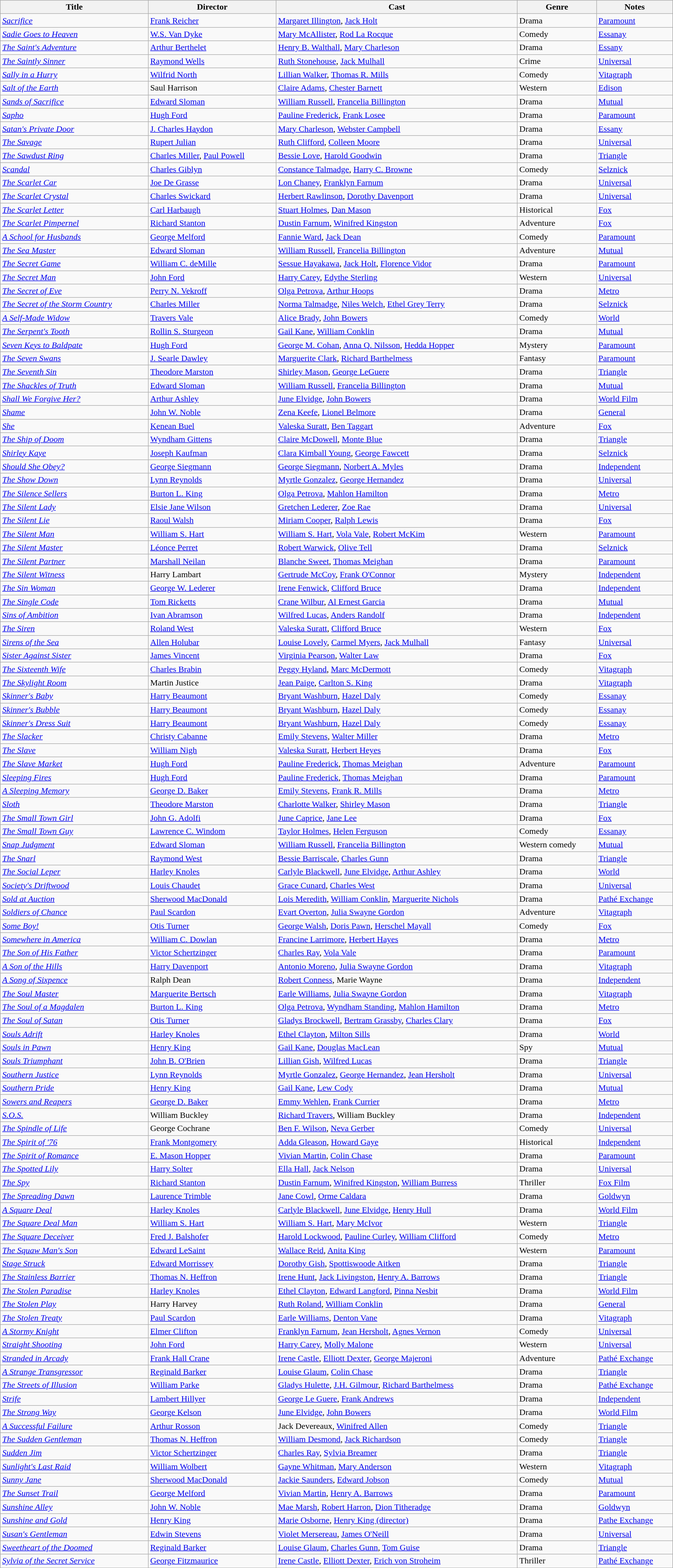<table class="wikitable" width= "100%">
<tr>
<th>Title</th>
<th>Director</th>
<th>Cast</th>
<th>Genre</th>
<th>Notes</th>
</tr>
<tr>
<td><em><a href='#'>Sacrifice</a></em></td>
<td><a href='#'>Frank Reicher</a></td>
<td><a href='#'>Margaret Illington</a>, <a href='#'>Jack Holt</a></td>
<td>Drama</td>
<td><a href='#'>Paramount</a></td>
</tr>
<tr>
<td><em><a href='#'>Sadie Goes to Heaven</a></em></td>
<td><a href='#'>W.S. Van Dyke</a></td>
<td><a href='#'>Mary McAllister</a>, <a href='#'>Rod La Rocque</a></td>
<td>Comedy</td>
<td><a href='#'>Essanay</a></td>
</tr>
<tr>
<td><em><a href='#'>The Saint's Adventure</a></em></td>
<td><a href='#'>Arthur Berthelet</a></td>
<td><a href='#'>Henry B. Walthall</a>, <a href='#'>Mary Charleson</a></td>
<td>Drama</td>
<td><a href='#'>Essany</a></td>
</tr>
<tr>
<td><em><a href='#'>The Saintly Sinner</a></em></td>
<td><a href='#'>Raymond Wells</a></td>
<td><a href='#'>Ruth Stonehouse</a>, <a href='#'>Jack Mulhall</a></td>
<td>Crime</td>
<td><a href='#'>Universal</a></td>
</tr>
<tr>
<td><em><a href='#'>Sally in a Hurry</a></em></td>
<td><a href='#'>Wilfrid North</a></td>
<td><a href='#'>Lillian Walker</a>, <a href='#'>Thomas R. Mills</a></td>
<td>Comedy</td>
<td><a href='#'>Vitagraph</a></td>
</tr>
<tr>
<td><em><a href='#'>Salt of the Earth</a></em></td>
<td>Saul Harrison</td>
<td><a href='#'>Claire Adams</a>, <a href='#'>Chester Barnett</a></td>
<td>Western</td>
<td><a href='#'>Edison</a></td>
</tr>
<tr>
<td><em><a href='#'>Sands of Sacrifice</a></em></td>
<td><a href='#'>Edward Sloman</a></td>
<td><a href='#'>William Russell</a>, <a href='#'>Francelia Billington</a></td>
<td>Drama</td>
<td><a href='#'>Mutual</a></td>
</tr>
<tr>
<td><em><a href='#'>Sapho</a></em></td>
<td><a href='#'>Hugh Ford</a></td>
<td><a href='#'>Pauline Frederick</a>, <a href='#'>Frank Losee</a></td>
<td>Drama</td>
<td><a href='#'>Paramount</a></td>
</tr>
<tr>
<td><em><a href='#'>Satan's Private Door</a></em></td>
<td><a href='#'>J. Charles Haydon</a></td>
<td><a href='#'>Mary Charleson</a>, <a href='#'>Webster Campbell</a></td>
<td>Drama</td>
<td><a href='#'>Essany</a></td>
</tr>
<tr>
<td><em><a href='#'>The Savage</a></em></td>
<td><a href='#'>Rupert Julian</a></td>
<td><a href='#'>Ruth Clifford</a>, <a href='#'>Colleen Moore</a></td>
<td>Drama</td>
<td><a href='#'>Universal</a></td>
</tr>
<tr>
<td data-sort-value="Sawdust Ring, The"><em><a href='#'>The Sawdust Ring</a></em></td>
<td><a href='#'>Charles Miller</a>, <a href='#'>Paul Powell</a></td>
<td><a href='#'>Bessie Love</a>, <a href='#'>Harold Goodwin</a></td>
<td>Drama</td>
<td><a href='#'>Triangle</a></td>
</tr>
<tr>
<td><em><a href='#'>Scandal</a></em></td>
<td><a href='#'>Charles Giblyn</a></td>
<td><a href='#'>Constance Talmadge</a>, <a href='#'>Harry C. Browne</a></td>
<td>Comedy</td>
<td><a href='#'>Selznick</a></td>
</tr>
<tr>
<td><em><a href='#'>The Scarlet Car</a></em></td>
<td><a href='#'>Joe De Grasse</a></td>
<td><a href='#'>Lon Chaney</a>, <a href='#'>Franklyn Farnum</a></td>
<td>Drama</td>
<td><a href='#'>Universal</a></td>
</tr>
<tr>
<td><em><a href='#'>The Scarlet Crystal</a></em></td>
<td><a href='#'>Charles Swickard</a></td>
<td><a href='#'>Herbert Rawlinson</a>, <a href='#'>Dorothy Davenport</a></td>
<td>Drama</td>
<td><a href='#'>Universal</a></td>
</tr>
<tr>
<td><em><a href='#'>The Scarlet Letter</a></em></td>
<td><a href='#'>Carl Harbaugh</a></td>
<td><a href='#'>Stuart Holmes</a>, <a href='#'>Dan Mason</a></td>
<td>Historical</td>
<td><a href='#'>Fox</a></td>
</tr>
<tr>
<td><em><a href='#'>The Scarlet Pimpernel</a></em></td>
<td><a href='#'>Richard Stanton</a></td>
<td><a href='#'>Dustin Farnum</a>, <a href='#'>Winifred Kingston</a></td>
<td>Adventure</td>
<td><a href='#'>Fox</a></td>
</tr>
<tr>
<td><em><a href='#'>A School for Husbands</a></em></td>
<td><a href='#'>George Melford</a></td>
<td><a href='#'>Fannie Ward</a>, <a href='#'>Jack Dean</a></td>
<td>Comedy</td>
<td><a href='#'>Paramount</a></td>
</tr>
<tr>
<td><em><a href='#'>The Sea Master</a></em></td>
<td><a href='#'>Edward Sloman</a></td>
<td><a href='#'>William Russell</a>, <a href='#'>Francelia Billington</a></td>
<td>Adventure</td>
<td><a href='#'>Mutual</a></td>
</tr>
<tr>
<td><em><a href='#'>The Secret Game</a></em></td>
<td><a href='#'>William C. deMille</a></td>
<td><a href='#'>Sessue Hayakawa</a>, <a href='#'>Jack Holt</a>, <a href='#'>Florence Vidor</a></td>
<td>Drama</td>
<td><a href='#'>Paramount</a></td>
</tr>
<tr>
<td><em><a href='#'>The Secret Man</a></em></td>
<td><a href='#'>John Ford</a></td>
<td><a href='#'>Harry Carey</a>, <a href='#'>Edythe Sterling</a></td>
<td>Western</td>
<td><a href='#'>Universal</a></td>
</tr>
<tr>
<td><em><a href='#'>The Secret of Eve </a></em></td>
<td><a href='#'>Perry N. Vekroff</a></td>
<td><a href='#'>Olga Petrova</a>, <a href='#'>Arthur Hoops</a></td>
<td>Drama</td>
<td><a href='#'>Metro</a></td>
</tr>
<tr>
<td><em><a href='#'>The Secret of the Storm Country</a></em></td>
<td><a href='#'>Charles Miller</a></td>
<td><a href='#'>Norma Talmadge</a>, <a href='#'>Niles Welch</a>, <a href='#'>Ethel Grey Terry</a></td>
<td>Drama</td>
<td><a href='#'>Selznick</a></td>
</tr>
<tr>
<td><em><a href='#'>A Self-Made Widow</a></em></td>
<td><a href='#'>Travers Vale</a></td>
<td><a href='#'>Alice Brady</a>, <a href='#'>John Bowers</a></td>
<td>Comedy</td>
<td><a href='#'>World</a></td>
</tr>
<tr>
<td><em><a href='#'>The Serpent's Tooth</a></em></td>
<td><a href='#'>Rollin S. Sturgeon</a></td>
<td><a href='#'>Gail Kane</a>, <a href='#'>William Conklin</a></td>
<td>Drama</td>
<td><a href='#'>Mutual</a></td>
</tr>
<tr>
<td><em><a href='#'>Seven Keys to Baldpate</a></em></td>
<td><a href='#'>Hugh Ford</a></td>
<td><a href='#'>George M. Cohan</a>, <a href='#'>Anna Q. Nilsson</a>, <a href='#'>Hedda Hopper</a></td>
<td>Mystery</td>
<td><a href='#'>Paramount</a></td>
</tr>
<tr>
<td><em><a href='#'>The Seven Swans</a></em></td>
<td><a href='#'>J. Searle Dawley</a></td>
<td><a href='#'>Marguerite Clark</a>, <a href='#'>Richard Barthelmess</a></td>
<td>Fantasy</td>
<td><a href='#'>Paramount</a></td>
</tr>
<tr>
<td><em><a href='#'>The Seventh Sin</a></em></td>
<td><a href='#'>Theodore Marston</a></td>
<td><a href='#'>Shirley Mason</a>, <a href='#'>George LeGuere</a></td>
<td>Drama</td>
<td><a href='#'>Triangle</a></td>
</tr>
<tr>
<td><em><a href='#'>The Shackles of Truth</a></em></td>
<td><a href='#'>Edward Sloman</a></td>
<td><a href='#'>William Russell</a>, <a href='#'>Francelia Billington</a></td>
<td>Drama</td>
<td><a href='#'>Mutual</a></td>
</tr>
<tr>
<td><em><a href='#'>Shall We Forgive Her?</a></em></td>
<td><a href='#'>Arthur Ashley</a></td>
<td><a href='#'>June Elvidge</a>, <a href='#'>John Bowers</a></td>
<td>Drama</td>
<td><a href='#'>World Film</a></td>
</tr>
<tr>
<td><em><a href='#'>Shame</a></em></td>
<td><a href='#'>John W. Noble</a></td>
<td><a href='#'>Zena Keefe</a>, <a href='#'>Lionel Belmore</a></td>
<td>Drama</td>
<td><a href='#'>General</a></td>
</tr>
<tr>
<td><em><a href='#'>She</a></em></td>
<td><a href='#'>Kenean Buel</a></td>
<td><a href='#'>Valeska Suratt</a>, <a href='#'>Ben Taggart</a></td>
<td>Adventure</td>
<td><a href='#'>Fox</a></td>
</tr>
<tr>
<td><em><a href='#'>The Ship of Doom</a></em></td>
<td><a href='#'>Wyndham Gittens</a></td>
<td><a href='#'>Claire McDowell</a>, <a href='#'>Monte Blue</a></td>
<td>Drama</td>
<td><a href='#'>Triangle</a></td>
</tr>
<tr>
<td><em><a href='#'>Shirley Kaye</a></em></td>
<td><a href='#'>Joseph Kaufman</a></td>
<td><a href='#'>Clara Kimball Young</a>, <a href='#'>George Fawcett</a></td>
<td>Drama</td>
<td><a href='#'>Selznick</a></td>
</tr>
<tr>
<td><em><a href='#'>Should She Obey?</a></em></td>
<td><a href='#'>George Siegmann</a></td>
<td><a href='#'>George Siegmann</a>, <a href='#'>Norbert A. Myles</a></td>
<td>Drama</td>
<td><a href='#'>Independent</a></td>
</tr>
<tr>
<td><em><a href='#'>The Show Down</a></em></td>
<td><a href='#'>Lynn Reynolds</a></td>
<td><a href='#'>Myrtle Gonzalez</a>, <a href='#'>George Hernandez</a></td>
<td>Drama</td>
<td><a href='#'>Universal</a></td>
</tr>
<tr>
<td><em><a href='#'>The Silence Sellers</a></em></td>
<td><a href='#'>Burton L. King</a></td>
<td><a href='#'>Olga Petrova</a>, <a href='#'>Mahlon Hamilton</a></td>
<td>Drama</td>
<td><a href='#'>Metro</a></td>
</tr>
<tr>
<td><em><a href='#'>The Silent Lady</a></em></td>
<td><a href='#'>Elsie Jane Wilson</a></td>
<td><a href='#'>Gretchen Lederer</a>, <a href='#'>Zoe Rae</a></td>
<td>Drama</td>
<td><a href='#'>Universal</a></td>
</tr>
<tr>
<td><em><a href='#'>The Silent Lie</a></em></td>
<td><a href='#'>Raoul Walsh</a></td>
<td><a href='#'>Miriam Cooper</a>, <a href='#'>Ralph Lewis</a></td>
<td>Drama</td>
<td><a href='#'>Fox</a></td>
</tr>
<tr>
<td><em><a href='#'>The Silent Man</a></em></td>
<td><a href='#'>William S. Hart</a></td>
<td><a href='#'>William S. Hart</a>, <a href='#'>Vola Vale</a>, <a href='#'>Robert McKim</a></td>
<td>Western</td>
<td><a href='#'>Paramount</a></td>
</tr>
<tr>
<td><em><a href='#'>The Silent Master</a></em></td>
<td><a href='#'>Léonce Perret</a></td>
<td><a href='#'>Robert Warwick</a>, <a href='#'>Olive Tell</a></td>
<td>Drama</td>
<td><a href='#'>Selznick</a></td>
</tr>
<tr>
<td><em><a href='#'>The Silent Partner</a></em></td>
<td><a href='#'>Marshall Neilan</a></td>
<td><a href='#'>Blanche Sweet</a>, <a href='#'>Thomas Meighan</a></td>
<td>Drama</td>
<td><a href='#'>Paramount</a></td>
</tr>
<tr>
<td><em><a href='#'>The Silent Witness</a></em></td>
<td>Harry Lambart</td>
<td><a href='#'>Gertrude McCoy</a>, <a href='#'>Frank O'Connor</a></td>
<td>Mystery</td>
<td><a href='#'>Independent</a></td>
</tr>
<tr>
<td><em><a href='#'>The Sin Woman</a></em></td>
<td><a href='#'>George W. Lederer</a></td>
<td><a href='#'>Irene Fenwick</a>, <a href='#'>Clifford Bruce</a></td>
<td>Drama</td>
<td><a href='#'>Independent</a></td>
</tr>
<tr>
<td><em><a href='#'>The Single Code</a></em></td>
<td><a href='#'>Tom Ricketts</a></td>
<td><a href='#'>Crane Wilbur</a>, <a href='#'>Al Ernest Garcia</a></td>
<td>Drama</td>
<td><a href='#'>Mutual</a></td>
</tr>
<tr>
<td><em><a href='#'>Sins of Ambition</a></em></td>
<td><a href='#'>Ivan Abramson</a></td>
<td><a href='#'>Wilfred Lucas</a>, <a href='#'>Anders Randolf</a></td>
<td>Drama</td>
<td><a href='#'>Independent</a></td>
</tr>
<tr>
<td><em><a href='#'>The Siren</a></em></td>
<td><a href='#'>Roland West</a></td>
<td><a href='#'>Valeska Suratt</a>, <a href='#'>Clifford Bruce</a></td>
<td>Western</td>
<td><a href='#'>Fox</a></td>
</tr>
<tr>
<td><em><a href='#'>Sirens of the Sea</a></em></td>
<td><a href='#'>Allen Holubar</a></td>
<td><a href='#'>Louise Lovely</a>, <a href='#'>Carmel Myers</a>, <a href='#'>Jack Mulhall</a></td>
<td>Fantasy</td>
<td><a href='#'>Universal</a></td>
</tr>
<tr>
<td><em><a href='#'>Sister Against Sister</a></em></td>
<td><a href='#'>James Vincent</a></td>
<td><a href='#'>Virginia Pearson</a>, <a href='#'>Walter Law</a></td>
<td>Drama</td>
<td><a href='#'>Fox</a></td>
</tr>
<tr>
<td><em><a href='#'>The Sixteenth Wife</a></em></td>
<td><a href='#'>Charles Brabin</a></td>
<td><a href='#'>Peggy Hyland</a>, <a href='#'>Marc McDermott</a></td>
<td>Comedy</td>
<td><a href='#'>Vitagraph</a></td>
</tr>
<tr>
<td><em><a href='#'>The Skylight Room</a></em></td>
<td>Martin Justice</td>
<td><a href='#'>Jean Paige</a>, <a href='#'>Carlton S. King</a></td>
<td>Drama</td>
<td><a href='#'>Vitagraph</a></td>
</tr>
<tr>
<td><em><a href='#'>Skinner's Baby</a></em></td>
<td><a href='#'>Harry Beaumont</a></td>
<td><a href='#'>Bryant Washburn</a>, <a href='#'>Hazel Daly</a></td>
<td>Comedy</td>
<td><a href='#'>Essanay</a></td>
</tr>
<tr>
<td><em><a href='#'>Skinner's Bubble</a></em></td>
<td><a href='#'>Harry Beaumont</a></td>
<td><a href='#'>Bryant Washburn</a>, <a href='#'>Hazel Daly</a></td>
<td>Comedy</td>
<td><a href='#'>Essanay</a></td>
</tr>
<tr>
<td><em><a href='#'>Skinner's Dress Suit</a></em></td>
<td><a href='#'>Harry Beaumont</a></td>
<td><a href='#'>Bryant Washburn</a>, <a href='#'>Hazel Daly</a></td>
<td>Comedy</td>
<td><a href='#'>Essanay</a></td>
</tr>
<tr>
<td><em><a href='#'>The Slacker</a></em></td>
<td><a href='#'>Christy Cabanne</a></td>
<td><a href='#'>Emily Stevens</a>, <a href='#'>Walter Miller</a></td>
<td>Drama</td>
<td><a href='#'>Metro</a></td>
</tr>
<tr>
<td><em><a href='#'>The Slave</a></em></td>
<td><a href='#'>William Nigh</a></td>
<td><a href='#'>Valeska Suratt</a>, <a href='#'>Herbert Heyes</a></td>
<td>Drama</td>
<td><a href='#'>Fox</a></td>
</tr>
<tr>
<td><em><a href='#'>The Slave Market</a></em></td>
<td><a href='#'>Hugh Ford</a></td>
<td><a href='#'>Pauline Frederick</a>, <a href='#'>Thomas Meighan</a></td>
<td>Adventure</td>
<td><a href='#'>Paramount</a></td>
</tr>
<tr>
<td><em><a href='#'>Sleeping Fires</a></em></td>
<td><a href='#'>Hugh Ford</a></td>
<td><a href='#'>Pauline Frederick</a>, <a href='#'>Thomas Meighan</a></td>
<td>Drama</td>
<td><a href='#'>Paramount</a></td>
</tr>
<tr>
<td><em><a href='#'>A Sleeping Memory</a></em></td>
<td><a href='#'>George D. Baker</a></td>
<td><a href='#'>Emily Stevens</a>, <a href='#'>Frank R. Mills</a></td>
<td>Drama</td>
<td><a href='#'>Metro</a></td>
</tr>
<tr>
<td><em><a href='#'>Sloth</a></em></td>
<td><a href='#'>Theodore Marston</a></td>
<td><a href='#'>Charlotte Walker</a>, <a href='#'>Shirley Mason</a></td>
<td>Drama</td>
<td><a href='#'>Triangle</a></td>
</tr>
<tr>
<td><em><a href='#'>The Small Town Girl</a></em></td>
<td><a href='#'>John G. Adolfi</a></td>
<td><a href='#'>June Caprice</a>, <a href='#'>Jane Lee</a></td>
<td>Drama</td>
<td><a href='#'>Fox</a></td>
</tr>
<tr>
<td><em><a href='#'>The Small Town Guy</a></em></td>
<td><a href='#'>Lawrence C. Windom</a></td>
<td><a href='#'>Taylor Holmes</a>, <a href='#'>Helen Ferguson</a></td>
<td>Comedy</td>
<td><a href='#'>Essanay</a></td>
</tr>
<tr>
<td><em><a href='#'>Snap Judgment</a></em></td>
<td><a href='#'>Edward Sloman</a></td>
<td><a href='#'>William Russell</a>, <a href='#'>Francelia Billington</a></td>
<td>Western comedy</td>
<td><a href='#'>Mutual</a></td>
</tr>
<tr>
<td><em><a href='#'>The Snarl</a></em></td>
<td><a href='#'>Raymond West</a></td>
<td><a href='#'>Bessie Barriscale</a>, <a href='#'>Charles Gunn</a></td>
<td>Drama</td>
<td><a href='#'>Triangle</a></td>
</tr>
<tr>
<td><em><a href='#'>The Social Leper</a></em></td>
<td><a href='#'>Harley Knoles</a></td>
<td><a href='#'>Carlyle Blackwell</a>, <a href='#'>June Elvidge</a>, <a href='#'>Arthur Ashley</a></td>
<td>Drama</td>
<td><a href='#'>World</a></td>
</tr>
<tr>
<td><em><a href='#'>Society's Driftwood</a></em></td>
<td><a href='#'>Louis Chaudet</a></td>
<td><a href='#'>Grace Cunard</a>, <a href='#'>Charles West</a></td>
<td>Drama</td>
<td><a href='#'>Universal</a></td>
</tr>
<tr>
<td><em><a href='#'>Sold at Auction</a></em></td>
<td><a href='#'>Sherwood MacDonald</a></td>
<td><a href='#'>Lois Meredith</a>, <a href='#'>William Conklin</a>, <a href='#'>Marguerite Nichols</a></td>
<td>Drama</td>
<td><a href='#'>Pathé Exchange</a></td>
</tr>
<tr>
<td><em><a href='#'>Soldiers of Chance</a></em></td>
<td><a href='#'>Paul Scardon</a></td>
<td><a href='#'>Evart Overton</a>, <a href='#'>Julia Swayne Gordon</a></td>
<td>Adventure</td>
<td><a href='#'>Vitagraph</a></td>
</tr>
<tr>
<td><em><a href='#'>Some Boy!</a></em></td>
<td><a href='#'>Otis Turner</a></td>
<td><a href='#'>George Walsh</a>, <a href='#'>Doris Pawn</a>, <a href='#'>Herschel Mayall</a></td>
<td>Comedy</td>
<td><a href='#'>Fox</a></td>
</tr>
<tr>
<td><em><a href='#'>Somewhere in America</a></em></td>
<td><a href='#'>William C. Dowlan</a></td>
<td><a href='#'>Francine Larrimore</a>, <a href='#'>Herbert Hayes</a></td>
<td>Drama</td>
<td><a href='#'>Metro</a></td>
</tr>
<tr>
<td><em><a href='#'>The Son of His Father</a></em></td>
<td><a href='#'>Victor Schertzinger</a></td>
<td><a href='#'>Charles Ray</a>, <a href='#'>Vola Vale</a></td>
<td>Drama</td>
<td><a href='#'>Paramount</a></td>
</tr>
<tr>
<td><em><a href='#'>A Son of the Hills</a></em></td>
<td><a href='#'>Harry Davenport</a></td>
<td><a href='#'>Antonio Moreno</a>, <a href='#'>Julia Swayne Gordon</a></td>
<td>Drama</td>
<td><a href='#'>Vitagraph</a></td>
</tr>
<tr>
<td><em><a href='#'>A Song of Sixpence</a></em></td>
<td>Ralph Dean</td>
<td><a href='#'>Robert Conness</a>, Marie Wayne</td>
<td>Drama</td>
<td><a href='#'>Independent</a></td>
</tr>
<tr>
<td><em><a href='#'>The Soul Master</a></em></td>
<td><a href='#'>Marguerite Bertsch</a></td>
<td><a href='#'>Earle Williams</a>, <a href='#'>Julia Swayne Gordon</a></td>
<td>Drama</td>
<td><a href='#'>Vitagraph</a></td>
</tr>
<tr>
<td><em><a href='#'>The Soul of a Magdalen</a></em></td>
<td><a href='#'>Burton L. King</a></td>
<td><a href='#'>Olga Petrova</a>, <a href='#'>Wyndham Standing</a>, <a href='#'>Mahlon Hamilton</a></td>
<td>Drama</td>
<td><a href='#'>Metro</a></td>
</tr>
<tr>
<td><em><a href='#'>The Soul of Satan</a></em></td>
<td><a href='#'>Otis Turner</a></td>
<td><a href='#'>Gladys Brockwell</a>, <a href='#'>Bertram Grassby</a>, <a href='#'>Charles Clary</a></td>
<td>Drama</td>
<td><a href='#'>Fox</a></td>
</tr>
<tr>
<td><em><a href='#'>Souls Adrift</a></em></td>
<td><a href='#'>Harley Knoles</a></td>
<td><a href='#'>Ethel Clayton</a>, <a href='#'>Milton Sills</a></td>
<td>Drama</td>
<td><a href='#'>World</a></td>
</tr>
<tr>
<td><em><a href='#'>Souls in Pawn</a></em></td>
<td><a href='#'>Henry King</a></td>
<td><a href='#'>Gail Kane</a>, <a href='#'>Douglas MacLean</a></td>
<td>Spy</td>
<td><a href='#'>Mutual</a></td>
</tr>
<tr>
<td><em><a href='#'>Souls Triumphant</a></em></td>
<td><a href='#'>John B. O'Brien</a></td>
<td><a href='#'>Lillian Gish</a>, <a href='#'>Wilfred Lucas</a></td>
<td>Drama</td>
<td><a href='#'>Triangle</a></td>
</tr>
<tr>
<td><em><a href='#'>Southern Justice</a></em></td>
<td><a href='#'>Lynn Reynolds</a></td>
<td><a href='#'>Myrtle Gonzalez</a>, <a href='#'>George Hernandez</a>, <a href='#'>Jean Hersholt</a></td>
<td>Drama</td>
<td><a href='#'>Universal</a></td>
</tr>
<tr>
<td><em><a href='#'>Southern Pride</a></em></td>
<td><a href='#'>Henry King</a></td>
<td><a href='#'>Gail Kane</a>, <a href='#'>Lew Cody</a></td>
<td>Drama</td>
<td><a href='#'>Mutual</a></td>
</tr>
<tr>
<td><em><a href='#'>Sowers and Reapers</a></em></td>
<td><a href='#'>George D. Baker</a></td>
<td><a href='#'>Emmy Wehlen</a>, <a href='#'>Frank Currier</a></td>
<td>Drama</td>
<td><a href='#'>Metro</a></td>
</tr>
<tr>
<td><em><a href='#'>S.O.S.</a></em></td>
<td>William Buckley</td>
<td><a href='#'>Richard Travers</a>, William Buckley</td>
<td>Drama</td>
<td><a href='#'>Independent</a></td>
</tr>
<tr>
<td><em><a href='#'>The Spindle of Life</a></em></td>
<td>George Cochrane</td>
<td><a href='#'>Ben F. Wilson</a>, <a href='#'>Neva Gerber</a></td>
<td>Comedy</td>
<td><a href='#'>Universal</a></td>
</tr>
<tr>
<td><em><a href='#'>The Spirit of '76</a></em></td>
<td><a href='#'>Frank Montgomery</a></td>
<td><a href='#'>Adda Gleason</a>, <a href='#'>Howard Gaye</a></td>
<td>Historical</td>
<td><a href='#'>Independent</a></td>
</tr>
<tr>
<td><em><a href='#'>The Spirit of Romance</a></em></td>
<td><a href='#'>E. Mason Hopper</a></td>
<td><a href='#'>Vivian Martin</a>, <a href='#'>Colin Chase</a></td>
<td>Drama</td>
<td><a href='#'>Paramount</a></td>
</tr>
<tr>
<td><em><a href='#'>The Spotted Lily</a></em></td>
<td><a href='#'>Harry Solter</a></td>
<td><a href='#'>Ella Hall</a>, <a href='#'>Jack Nelson</a></td>
<td>Drama</td>
<td><a href='#'>Universal</a></td>
</tr>
<tr>
<td><em><a href='#'>The Spy</a></em></td>
<td><a href='#'>Richard Stanton</a></td>
<td><a href='#'>Dustin Farnum</a>, <a href='#'>Winifred Kingston</a>, <a href='#'>William Burress</a></td>
<td>Thriller</td>
<td><a href='#'>Fox Film</a></td>
</tr>
<tr>
<td><em><a href='#'>The Spreading Dawn</a></em></td>
<td><a href='#'>Laurence Trimble</a></td>
<td><a href='#'>Jane Cowl</a>, <a href='#'>Orme Caldara</a></td>
<td>Drama</td>
<td><a href='#'>Goldwyn</a></td>
</tr>
<tr>
<td><em><a href='#'>A Square Deal</a></em></td>
<td><a href='#'>Harley Knoles</a></td>
<td><a href='#'>Carlyle Blackwell</a>, <a href='#'>June Elvidge</a>, <a href='#'>Henry Hull</a></td>
<td>Drama</td>
<td><a href='#'>World Film</a></td>
</tr>
<tr>
<td><em><a href='#'>The Square Deal Man</a></em></td>
<td><a href='#'>William S. Hart</a></td>
<td><a href='#'>William S. Hart</a>, <a href='#'>Mary McIvor</a></td>
<td>Western</td>
<td><a href='#'>Triangle</a></td>
</tr>
<tr>
<td><em><a href='#'>The Square Deceiver</a></em></td>
<td><a href='#'>Fred J. Balshofer</a></td>
<td><a href='#'>Harold Lockwood</a>, <a href='#'>Pauline Curley</a>, <a href='#'>William Clifford</a></td>
<td>Comedy</td>
<td><a href='#'>Metro</a></td>
</tr>
<tr>
<td><em><a href='#'>The Squaw Man's Son</a></em></td>
<td><a href='#'>Edward LeSaint</a></td>
<td><a href='#'>Wallace Reid</a>, <a href='#'>Anita King</a></td>
<td>Western</td>
<td><a href='#'>Paramount</a></td>
</tr>
<tr>
<td><em><a href='#'>Stage Struck</a></em></td>
<td><a href='#'>Edward Morrissey</a></td>
<td><a href='#'>Dorothy Gish</a>, <a href='#'>Spottiswoode Aitken</a></td>
<td>Drama</td>
<td><a href='#'>Triangle</a></td>
</tr>
<tr>
<td><em><a href='#'>The Stainless Barrier</a></em></td>
<td><a href='#'>Thomas N. Heffron</a></td>
<td><a href='#'>Irene Hunt</a>, <a href='#'>Jack Livingston</a>, <a href='#'>Henry A. Barrows</a></td>
<td>Drama</td>
<td><a href='#'>Triangle</a></td>
</tr>
<tr>
<td><em><a href='#'>The Stolen Paradise</a></em></td>
<td><a href='#'>Harley Knoles</a></td>
<td><a href='#'>Ethel Clayton</a>, <a href='#'>Edward Langford</a>, <a href='#'>Pinna Nesbit</a></td>
<td>Drama</td>
<td><a href='#'>World Film</a></td>
</tr>
<tr>
<td><em><a href='#'>The Stolen Play</a></em></td>
<td>Harry Harvey</td>
<td><a href='#'>Ruth Roland</a>, <a href='#'>William Conklin</a></td>
<td>Drama</td>
<td><a href='#'>General</a></td>
</tr>
<tr>
<td><em><a href='#'>The Stolen Treaty</a></em></td>
<td><a href='#'>Paul Scardon</a></td>
<td><a href='#'>Earle Williams</a>, <a href='#'>Denton Vane</a></td>
<td>Drama</td>
<td><a href='#'>Vitagraph</a></td>
</tr>
<tr>
<td><em><a href='#'>A Stormy Knight</a></em></td>
<td><a href='#'>Elmer Clifton</a></td>
<td><a href='#'>Franklyn Farnum</a>, <a href='#'>Jean Hersholt</a>, <a href='#'>Agnes Vernon</a></td>
<td>Comedy</td>
<td><a href='#'>Universal</a></td>
</tr>
<tr>
<td><em><a href='#'>Straight Shooting</a></em></td>
<td><a href='#'>John Ford</a></td>
<td><a href='#'>Harry Carey</a>, <a href='#'>Molly Malone</a></td>
<td>Western</td>
<td><a href='#'>Universal</a></td>
</tr>
<tr>
<td><em><a href='#'>Stranded in Arcady</a></em></td>
<td><a href='#'>Frank Hall Crane</a></td>
<td><a href='#'>Irene Castle</a>, <a href='#'>Elliott Dexter</a>, <a href='#'>George Majeroni</a></td>
<td>Adventure</td>
<td><a href='#'>Pathé Exchange</a></td>
</tr>
<tr>
<td><em><a href='#'>A Strange Transgressor</a></em></td>
<td><a href='#'>Reginald Barker</a></td>
<td><a href='#'>Louise Glaum</a>, <a href='#'>Colin Chase</a></td>
<td>Drama</td>
<td><a href='#'>Triangle</a></td>
</tr>
<tr>
<td><em><a href='#'>The Streets of Illusion</a></em></td>
<td><a href='#'>William Parke</a></td>
<td><a href='#'>Gladys Hulette</a>, <a href='#'>J.H. Gilmour</a>, <a href='#'>Richard Barthelmess</a></td>
<td>Drama</td>
<td><a href='#'>Pathé Exchange</a></td>
</tr>
<tr>
<td><em><a href='#'>Strife</a></em></td>
<td><a href='#'>Lambert Hillyer</a></td>
<td><a href='#'>George Le Guere</a>, <a href='#'>Frank Andrews</a></td>
<td>Drama</td>
<td><a href='#'>Independent</a></td>
</tr>
<tr>
<td><em><a href='#'>The Strong Way</a></em></td>
<td><a href='#'>George Kelson</a></td>
<td><a href='#'>June Elvidge</a>, <a href='#'>John Bowers</a></td>
<td>Drama</td>
<td><a href='#'>World Film</a></td>
</tr>
<tr>
<td><em><a href='#'>A Successful Failure</a></em></td>
<td><a href='#'>Arthur Rosson</a></td>
<td>Jack Devereaux, <a href='#'>Winifred Allen</a></td>
<td>Comedy</td>
<td><a href='#'>Triangle</a></td>
</tr>
<tr>
<td><em><a href='#'>The Sudden Gentleman</a></em></td>
<td><a href='#'>Thomas N. Heffron</a></td>
<td><a href='#'>William Desmond</a>, <a href='#'>Jack Richardson</a></td>
<td>Comedy</td>
<td><a href='#'>Triangle</a></td>
</tr>
<tr>
<td><em><a href='#'>Sudden Jim</a></em></td>
<td><a href='#'>Victor Schertzinger</a></td>
<td><a href='#'>Charles Ray</a>, <a href='#'>Sylvia Breamer</a></td>
<td>Drama</td>
<td><a href='#'>Triangle</a></td>
</tr>
<tr>
<td><em><a href='#'>Sunlight's Last Raid</a></em></td>
<td><a href='#'>William Wolbert</a></td>
<td><a href='#'>Gayne Whitman</a>, <a href='#'>Mary Anderson</a></td>
<td>Western</td>
<td><a href='#'>Vitagraph</a></td>
</tr>
<tr>
<td><em><a href='#'>Sunny Jane</a></em></td>
<td><a href='#'>Sherwood MacDonald</a></td>
<td><a href='#'>Jackie Saunders</a>, <a href='#'>Edward Jobson</a></td>
<td>Comedy</td>
<td><a href='#'>Mutual</a></td>
</tr>
<tr>
<td><em><a href='#'>The Sunset Trail</a></em></td>
<td><a href='#'>George Melford</a></td>
<td><a href='#'>Vivian Martin</a>, <a href='#'>Henry A. Barrows</a></td>
<td>Drama</td>
<td><a href='#'>Paramount</a></td>
</tr>
<tr>
<td><em><a href='#'>Sunshine Alley</a></em></td>
<td><a href='#'>John W. Noble</a></td>
<td><a href='#'>Mae Marsh</a>, <a href='#'>Robert Harron</a>, <a href='#'>Dion Titheradge</a></td>
<td>Drama</td>
<td><a href='#'>Goldwyn</a></td>
</tr>
<tr>
<td><em><a href='#'>Sunshine and Gold</a></em></td>
<td><a href='#'>Henry King</a></td>
<td><a href='#'>Marie Osborne</a>, <a href='#'>Henry King (director)</a></td>
<td>Drama</td>
<td><a href='#'>Pathe Exchange</a></td>
</tr>
<tr>
<td><em><a href='#'>Susan's Gentleman</a></em></td>
<td><a href='#'>Edwin Stevens</a></td>
<td><a href='#'>Violet Mersereau</a>, <a href='#'>James O'Neill</a></td>
<td>Drama</td>
<td><a href='#'>Universal</a></td>
</tr>
<tr>
<td><em><a href='#'>Sweetheart of the Doomed</a></em></td>
<td><a href='#'>Reginald Barker</a></td>
<td><a href='#'>Louise Glaum</a>, <a href='#'>Charles Gunn</a>, <a href='#'>Tom Guise</a></td>
<td>Drama</td>
<td><a href='#'>Triangle</a></td>
</tr>
<tr>
<td><em><a href='#'>Sylvia of the Secret Service</a></em></td>
<td><a href='#'>George Fitzmaurice</a></td>
<td><a href='#'>Irene Castle</a>, <a href='#'>Elliott Dexter</a>, <a href='#'>Erich von Stroheim</a></td>
<td>Thriller</td>
<td><a href='#'>Pathé Exchange</a></td>
</tr>
<tr>
</tr>
</table>
